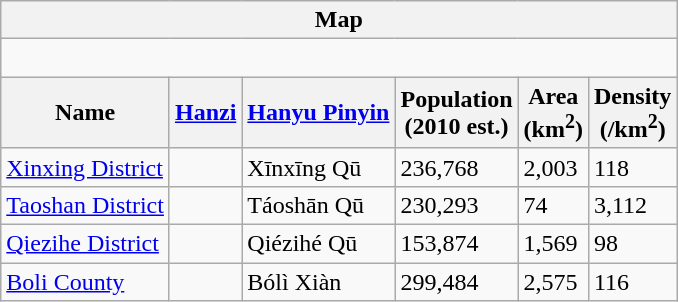<table class="wikitable" align=center>
<tr>
<th colspan="6">Map</th>
</tr>
<tr>
<td colspan="6"><div><br> 





</div></td>
</tr>
<tr>
<th>Name</th>
<th><a href='#'>Hanzi</a></th>
<th><a href='#'>Hanyu Pinyin</a></th>
<th>Population<br>(2010 est.)</th>
<th>Area<br>(km<sup>2</sup>)</th>
<th>Density<br>(/km<sup>2</sup>)</th>
</tr>
<tr --------->
<td><a href='#'>Xinxing District</a></td>
<td></td>
<td>Xīnxīng Qū</td>
<td>236,768</td>
<td>2,003</td>
<td>118</td>
</tr>
<tr --------->
<td><a href='#'>Taoshan District</a></td>
<td></td>
<td>Táoshān Qū</td>
<td>230,293</td>
<td>74</td>
<td>3,112</td>
</tr>
<tr --------->
<td><a href='#'>Qiezihe District</a></td>
<td></td>
<td>Qiézihé Qū</td>
<td>153,874</td>
<td>1,569</td>
<td>98</td>
</tr>
<tr --------->
<td><a href='#'>Boli County</a></td>
<td></td>
<td>Bólì Xiàn</td>
<td>299,484</td>
<td>2,575</td>
<td>116</td>
</tr>
</table>
